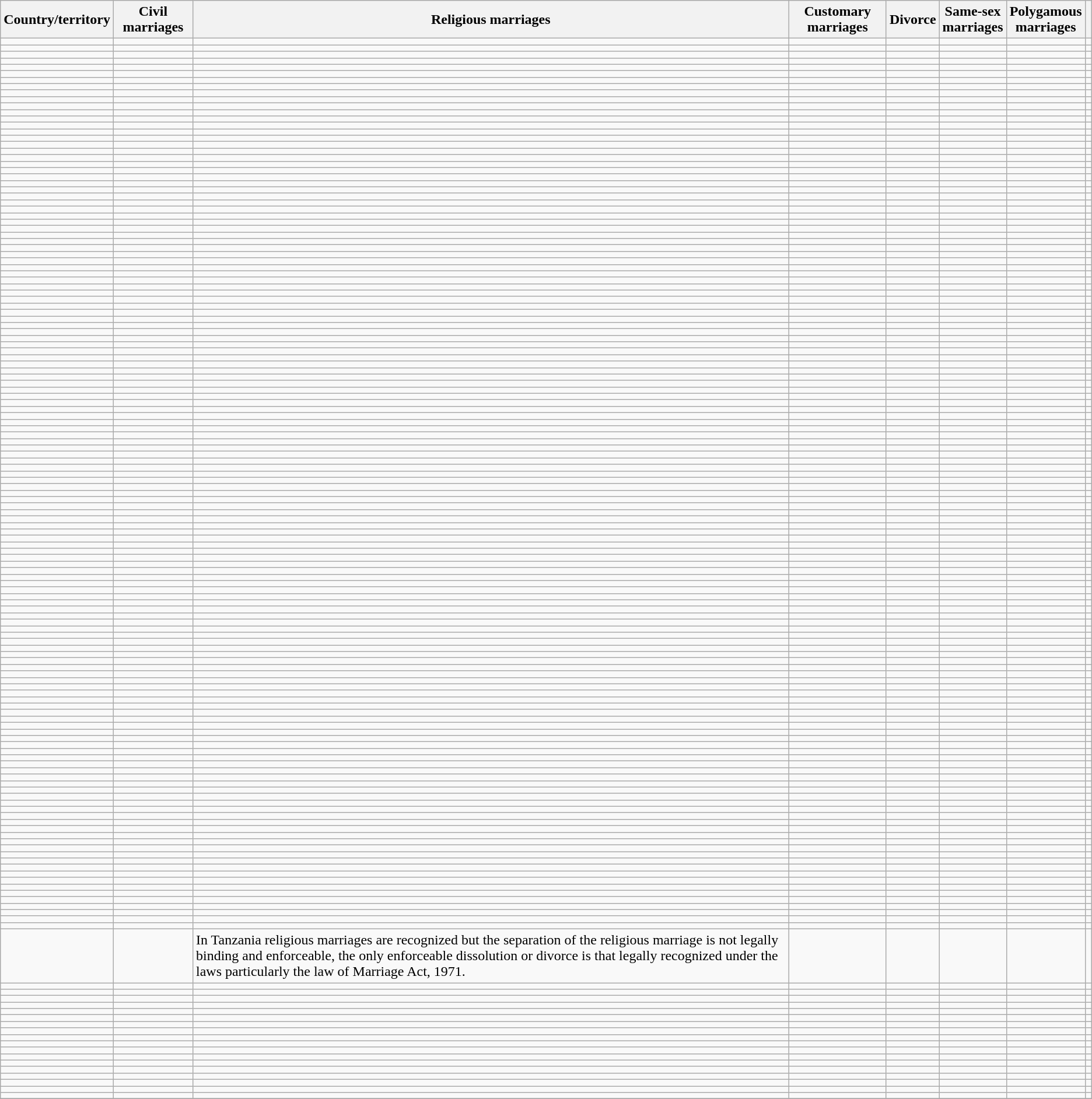<table class="wikitable sortable" style="text-align:left">
<tr>
<th style="width:120px;">Country/territory</th>
<th>Civil marriages</th>
<th>Religious marriages</th>
<th>Customary marriages </th>
<th>Divorce</th>
<th>Same-sex<br>marriages</th>
<th>Polygamous<br>marriages</th>
<th></th>
</tr>
<tr>
<td></td>
<td></td>
<td></td>
<td></td>
<td></td>
<td></td>
<td></td>
<td></td>
</tr>
<tr>
<td></td>
<td></td>
<td></td>
<td></td>
<td></td>
<td></td>
<td></td>
<td></td>
</tr>
<tr>
<td></td>
<td></td>
<td></td>
<td></td>
<td></td>
<td></td>
<td></td>
<td></td>
</tr>
<tr>
<td></td>
<td></td>
<td></td>
<td></td>
<td></td>
<td></td>
<td></td>
<td></td>
</tr>
<tr>
<td></td>
<td></td>
<td></td>
<td></td>
<td></td>
<td></td>
<td></td>
<td></td>
</tr>
<tr>
<td></td>
<td></td>
<td></td>
<td></td>
<td></td>
<td></td>
<td></td>
<td></td>
</tr>
<tr>
<td></td>
<td></td>
<td></td>
<td></td>
<td></td>
<td></td>
<td></td>
<td></td>
</tr>
<tr>
<td></td>
<td></td>
<td></td>
<td></td>
<td></td>
<td></td>
<td></td>
<td></td>
</tr>
<tr>
<td></td>
<td></td>
<td></td>
<td></td>
<td></td>
<td></td>
<td></td>
<td></td>
</tr>
<tr>
<td></td>
<td></td>
<td></td>
<td></td>
<td></td>
<td></td>
<td></td>
<td></td>
</tr>
<tr>
<td></td>
<td></td>
<td></td>
<td></td>
<td></td>
<td></td>
<td></td>
<td></td>
</tr>
<tr>
<td></td>
<td></td>
<td></td>
<td></td>
<td></td>
<td></td>
<td></td>
<td></td>
</tr>
<tr>
<td></td>
<td></td>
<td></td>
<td></td>
<td></td>
<td></td>
<td></td>
<td></td>
</tr>
<tr>
<td></td>
<td></td>
<td></td>
<td></td>
<td></td>
<td></td>
<td></td>
<td></td>
</tr>
<tr>
<td></td>
<td></td>
<td></td>
<td></td>
<td></td>
<td></td>
<td></td>
<td></td>
</tr>
<tr>
<td></td>
<td></td>
<td></td>
<td></td>
<td></td>
<td></td>
<td></td>
<td></td>
</tr>
<tr>
<td></td>
<td></td>
<td></td>
<td></td>
<td></td>
<td></td>
<td></td>
<td></td>
</tr>
<tr>
<td></td>
<td></td>
<td></td>
<td></td>
<td></td>
<td></td>
<td></td>
<td></td>
</tr>
<tr>
<td></td>
<td></td>
<td></td>
<td></td>
<td></td>
<td></td>
<td></td>
<td></td>
</tr>
<tr>
<td></td>
<td></td>
<td></td>
<td></td>
<td></td>
<td></td>
<td></td>
<td></td>
</tr>
<tr>
<td></td>
<td></td>
<td></td>
<td></td>
<td></td>
<td></td>
<td></td>
<td></td>
</tr>
<tr>
<td></td>
<td></td>
<td></td>
<td></td>
<td></td>
<td></td>
<td></td>
<td></td>
</tr>
<tr>
<td></td>
<td></td>
<td></td>
<td></td>
<td></td>
<td></td>
<td></td>
<td></td>
</tr>
<tr>
<td></td>
<td></td>
<td></td>
<td></td>
<td></td>
<td></td>
<td></td>
<td></td>
</tr>
<tr>
<td></td>
<td></td>
<td></td>
<td></td>
<td></td>
<td></td>
<td></td>
<td></td>
</tr>
<tr>
<td></td>
<td></td>
<td></td>
<td></td>
<td></td>
<td></td>
<td></td>
<td></td>
</tr>
<tr>
<td></td>
<td></td>
<td></td>
<td></td>
<td></td>
<td></td>
<td></td>
<td></td>
</tr>
<tr>
<td></td>
<td></td>
<td></td>
<td></td>
<td></td>
<td></td>
<td></td>
<td></td>
</tr>
<tr>
<td></td>
<td></td>
<td></td>
<td></td>
<td></td>
<td></td>
<td></td>
<td></td>
</tr>
<tr>
<td></td>
<td></td>
<td></td>
<td></td>
<td></td>
<td></td>
<td></td>
<td></td>
</tr>
<tr>
<td></td>
<td></td>
<td></td>
<td></td>
<td></td>
<td></td>
<td></td>
<td></td>
</tr>
<tr>
<td></td>
<td></td>
<td></td>
<td></td>
<td></td>
<td></td>
<td></td>
<td></td>
</tr>
<tr>
<td></td>
<td></td>
<td></td>
<td></td>
<td></td>
<td></td>
<td></td>
<td></td>
</tr>
<tr>
<td></td>
<td></td>
<td></td>
<td></td>
<td></td>
<td></td>
<td></td>
<td></td>
</tr>
<tr>
<td></td>
<td></td>
<td></td>
<td></td>
<td></td>
<td></td>
<td></td>
<td></td>
</tr>
<tr>
<td></td>
<td></td>
<td></td>
<td></td>
<td></td>
<td></td>
<td></td>
<td></td>
</tr>
<tr>
<td></td>
<td></td>
<td></td>
<td></td>
<td></td>
<td></td>
<td></td>
<td></td>
</tr>
<tr>
<td></td>
<td></td>
<td></td>
<td></td>
<td></td>
<td></td>
<td></td>
<td></td>
</tr>
<tr>
<td></td>
<td></td>
<td></td>
<td></td>
<td></td>
<td></td>
<td></td>
<td></td>
</tr>
<tr>
<td></td>
<td></td>
<td></td>
<td></td>
<td></td>
<td></td>
<td></td>
<td></td>
</tr>
<tr>
<td></td>
<td></td>
<td></td>
<td></td>
<td></td>
<td></td>
<td></td>
<td></td>
</tr>
<tr>
<td></td>
<td></td>
<td></td>
<td></td>
<td></td>
<td></td>
<td></td>
<td></td>
</tr>
<tr>
<td></td>
<td></td>
<td></td>
<td></td>
<td></td>
<td></td>
<td></td>
<td></td>
</tr>
<tr>
<td></td>
<td></td>
<td></td>
<td></td>
<td></td>
<td></td>
<td></td>
<td></td>
</tr>
<tr>
<td></td>
<td></td>
<td></td>
<td></td>
<td></td>
<td></td>
<td></td>
<td></td>
</tr>
<tr>
<td></td>
<td></td>
<td></td>
<td></td>
<td></td>
<td></td>
<td></td>
<td></td>
</tr>
<tr>
<td></td>
<td></td>
<td></td>
<td></td>
<td></td>
<td></td>
<td></td>
<td></td>
</tr>
<tr>
<td></td>
<td></td>
<td></td>
<td></td>
<td></td>
<td></td>
<td></td>
<td></td>
</tr>
<tr>
<td></td>
<td></td>
<td></td>
<td></td>
<td></td>
<td></td>
<td></td>
<td></td>
</tr>
<tr>
<td></td>
<td></td>
<td></td>
<td></td>
<td></td>
<td></td>
<td></td>
<td></td>
</tr>
<tr>
<td></td>
<td></td>
<td></td>
<td></td>
<td></td>
<td></td>
<td></td>
<td></td>
</tr>
<tr>
<td></td>
<td></td>
<td></td>
<td></td>
<td></td>
<td></td>
<td></td>
<td></td>
</tr>
<tr>
<td></td>
<td></td>
<td></td>
<td></td>
<td></td>
<td></td>
<td></td>
<td></td>
</tr>
<tr>
<td></td>
<td></td>
<td></td>
<td></td>
<td></td>
<td></td>
<td></td>
<td></td>
</tr>
<tr>
<td></td>
<td></td>
<td></td>
<td></td>
<td></td>
<td></td>
<td></td>
<td></td>
</tr>
<tr>
<td></td>
<td></td>
<td></td>
<td></td>
<td></td>
<td></td>
<td></td>
<td></td>
</tr>
<tr>
<td></td>
<td></td>
<td></td>
<td></td>
<td></td>
<td></td>
<td></td>
<td></td>
</tr>
<tr>
<td></td>
<td></td>
<td></td>
<td></td>
<td></td>
<td></td>
<td></td>
<td></td>
</tr>
<tr>
<td></td>
<td></td>
<td></td>
<td></td>
<td></td>
<td></td>
<td></td>
<td></td>
</tr>
<tr>
<td></td>
<td></td>
<td></td>
<td></td>
<td></td>
<td></td>
<td></td>
<td></td>
</tr>
<tr>
<td></td>
<td></td>
<td></td>
<td></td>
<td></td>
<td></td>
<td></td>
<td></td>
</tr>
<tr>
<td></td>
<td></td>
<td></td>
<td></td>
<td></td>
<td></td>
<td></td>
<td></td>
</tr>
<tr>
<td></td>
<td></td>
<td></td>
<td></td>
<td></td>
<td></td>
<td></td>
<td></td>
</tr>
<tr>
<td></td>
<td></td>
<td></td>
<td></td>
<td></td>
<td></td>
<td></td>
<td></td>
</tr>
<tr>
<td></td>
<td></td>
<td></td>
<td></td>
<td></td>
<td></td>
<td></td>
<td></td>
</tr>
<tr>
<td></td>
<td></td>
<td></td>
<td></td>
<td></td>
<td></td>
<td></td>
<td></td>
</tr>
<tr>
<td></td>
<td></td>
<td></td>
<td></td>
<td></td>
<td></td>
<td></td>
<td></td>
</tr>
<tr>
<td></td>
<td></td>
<td></td>
<td></td>
<td></td>
<td></td>
<td></td>
<td></td>
</tr>
<tr>
<td></td>
<td></td>
<td></td>
<td></td>
<td></td>
<td></td>
<td></td>
<td></td>
</tr>
<tr>
<td></td>
<td></td>
<td></td>
<td></td>
<td></td>
<td></td>
<td></td>
<td></td>
</tr>
<tr>
<td></td>
<td></td>
<td></td>
<td></td>
<td></td>
<td></td>
<td></td>
<td></td>
</tr>
<tr>
<td></td>
<td></td>
<td></td>
<td></td>
<td></td>
<td></td>
<td></td>
<td></td>
</tr>
<tr>
<td></td>
<td></td>
<td></td>
<td></td>
<td></td>
<td></td>
<td></td>
<td></td>
</tr>
<tr>
<td></td>
<td></td>
<td></td>
<td></td>
<td></td>
<td></td>
<td></td>
<td></td>
</tr>
<tr>
<td></td>
<td></td>
<td></td>
<td></td>
<td></td>
<td></td>
<td></td>
<td></td>
</tr>
<tr>
<td></td>
<td></td>
<td></td>
<td></td>
<td></td>
<td></td>
<td></td>
<td></td>
</tr>
<tr>
<td></td>
<td></td>
<td></td>
<td></td>
<td></td>
<td></td>
<td></td>
<td></td>
</tr>
<tr>
<td></td>
<td></td>
<td></td>
<td></td>
<td></td>
<td></td>
<td></td>
<td></td>
</tr>
<tr>
<td></td>
<td></td>
<td></td>
<td></td>
<td></td>
<td></td>
<td></td>
<td></td>
</tr>
<tr>
<td></td>
<td></td>
<td></td>
<td></td>
<td></td>
<td></td>
<td></td>
<td></td>
</tr>
<tr>
<td></td>
<td></td>
<td></td>
<td></td>
<td></td>
<td></td>
<td></td>
<td></td>
</tr>
<tr>
<td></td>
<td></td>
<td></td>
<td></td>
<td></td>
<td></td>
<td></td>
<td></td>
</tr>
<tr>
<td></td>
<td></td>
<td></td>
<td></td>
<td></td>
<td></td>
<td></td>
<td></td>
</tr>
<tr>
<td></td>
<td></td>
<td></td>
<td></td>
<td></td>
<td></td>
<td></td>
<td></td>
</tr>
<tr>
<td></td>
<td></td>
<td></td>
<td></td>
<td></td>
<td></td>
<td></td>
<td></td>
</tr>
<tr>
<td></td>
<td></td>
<td></td>
<td></td>
<td></td>
<td></td>
<td></td>
<td></td>
</tr>
<tr>
<td></td>
<td></td>
<td></td>
<td></td>
<td></td>
<td></td>
<td></td>
<td></td>
</tr>
<tr>
<td></td>
<td></td>
<td></td>
<td></td>
<td></td>
<td></td>
<td></td>
<td></td>
</tr>
<tr>
<td></td>
<td></td>
<td></td>
<td></td>
<td></td>
<td></td>
<td></td>
<td></td>
</tr>
<tr>
<td></td>
<td></td>
<td></td>
<td></td>
<td></td>
<td></td>
<td></td>
<td></td>
</tr>
<tr>
<td></td>
<td></td>
<td></td>
<td></td>
<td></td>
<td></td>
<td></td>
<td></td>
</tr>
<tr>
<td></td>
<td></td>
<td></td>
<td></td>
<td></td>
<td></td>
<td></td>
<td></td>
</tr>
<tr>
<td></td>
<td></td>
<td></td>
<td></td>
<td></td>
<td></td>
<td></td>
<td></td>
</tr>
<tr>
<td></td>
<td></td>
<td></td>
<td></td>
<td></td>
<td></td>
<td></td>
<td></td>
</tr>
<tr>
<td></td>
<td></td>
<td></td>
<td></td>
<td></td>
<td></td>
<td></td>
<td></td>
</tr>
<tr>
<td></td>
<td></td>
<td></td>
<td></td>
<td></td>
<td></td>
<td></td>
<td></td>
</tr>
<tr>
<td></td>
<td></td>
<td></td>
<td></td>
<td></td>
<td></td>
<td></td>
<td></td>
</tr>
<tr>
<td></td>
<td></td>
<td></td>
<td></td>
<td></td>
<td></td>
<td></td>
<td></td>
</tr>
<tr>
<td></td>
<td></td>
<td></td>
<td></td>
<td></td>
<td></td>
<td></td>
<td></td>
</tr>
<tr>
<td></td>
<td></td>
<td></td>
<td></td>
<td></td>
<td></td>
<td></td>
<td></td>
</tr>
<tr>
<td></td>
<td></td>
<td></td>
<td></td>
<td></td>
<td></td>
<td></td>
<td></td>
</tr>
<tr>
<td></td>
<td></td>
<td></td>
<td></td>
<td></td>
<td></td>
<td></td>
<td></td>
</tr>
<tr>
<td></td>
<td></td>
<td></td>
<td></td>
<td></td>
<td></td>
<td></td>
<td></td>
</tr>
<tr>
<td></td>
<td></td>
<td></td>
<td></td>
<td></td>
<td></td>
<td></td>
<td></td>
</tr>
<tr>
<td></td>
<td></td>
<td></td>
<td></td>
<td></td>
<td></td>
<td></td>
<td></td>
</tr>
<tr>
<td></td>
<td></td>
<td></td>
<td></td>
<td></td>
<td></td>
<td></td>
<td></td>
</tr>
<tr>
<td></td>
<td></td>
<td></td>
<td></td>
<td></td>
<td></td>
<td></td>
<td></td>
</tr>
<tr>
<td></td>
<td></td>
<td></td>
<td></td>
<td></td>
<td></td>
<td></td>
<td></td>
</tr>
<tr>
<td></td>
<td></td>
<td></td>
<td></td>
<td></td>
<td></td>
<td></td>
<td></td>
</tr>
<tr>
<td></td>
<td></td>
<td></td>
<td></td>
<td></td>
<td></td>
<td></td>
<td></td>
</tr>
<tr>
<td></td>
<td></td>
<td></td>
<td></td>
<td></td>
<td></td>
<td></td>
<td></td>
</tr>
<tr>
<td></td>
<td></td>
<td></td>
<td></td>
<td></td>
<td></td>
<td></td>
<td></td>
</tr>
<tr>
<td></td>
<td></td>
<td></td>
<td></td>
<td></td>
<td></td>
<td></td>
<td></td>
</tr>
<tr>
<td></td>
<td></td>
<td></td>
<td></td>
<td></td>
<td></td>
<td></td>
<td></td>
</tr>
<tr>
<td></td>
<td></td>
<td></td>
<td></td>
<td></td>
<td></td>
<td></td>
<td></td>
</tr>
<tr>
<td></td>
<td></td>
<td></td>
<td></td>
<td></td>
<td></td>
<td></td>
<td></td>
</tr>
<tr>
<td></td>
<td></td>
<td></td>
<td></td>
<td></td>
<td></td>
<td></td>
<td></td>
</tr>
<tr>
<td></td>
<td></td>
<td></td>
<td></td>
<td></td>
<td></td>
<td></td>
<td></td>
</tr>
<tr>
<td></td>
<td></td>
<td></td>
<td></td>
<td></td>
<td></td>
<td></td>
<td></td>
</tr>
<tr>
<td></td>
<td></td>
<td></td>
<td></td>
<td></td>
<td></td>
<td></td>
<td></td>
</tr>
<tr>
<td></td>
<td></td>
<td></td>
<td></td>
<td></td>
<td></td>
<td></td>
<td></td>
</tr>
<tr>
<td></td>
<td></td>
<td></td>
<td></td>
<td></td>
<td></td>
<td></td>
<td></td>
</tr>
<tr>
<td></td>
<td></td>
<td></td>
<td></td>
<td></td>
<td></td>
<td></td>
<td></td>
</tr>
<tr>
<td></td>
<td></td>
<td></td>
<td></td>
<td></td>
<td></td>
<td></td>
<td></td>
</tr>
<tr>
<td></td>
<td></td>
<td></td>
<td></td>
<td></td>
<td></td>
<td></td>
<td></td>
</tr>
<tr>
<td></td>
<td></td>
<td></td>
<td></td>
<td></td>
<td></td>
<td></td>
<td></td>
</tr>
<tr>
<td></td>
<td></td>
<td></td>
<td></td>
<td></td>
<td></td>
<td></td>
<td></td>
</tr>
<tr>
<td></td>
<td></td>
<td></td>
<td></td>
<td></td>
<td></td>
<td></td>
<td></td>
</tr>
<tr>
<td></td>
<td></td>
<td></td>
<td></td>
<td></td>
<td></td>
<td></td>
<td></td>
</tr>
<tr>
<td></td>
<td></td>
<td></td>
<td></td>
<td></td>
<td></td>
<td></td>
<td></td>
</tr>
<tr>
<td></td>
<td></td>
<td></td>
<td></td>
<td></td>
<td></td>
<td></td>
<td></td>
</tr>
<tr>
<td></td>
<td></td>
<td></td>
<td></td>
<td></td>
<td></td>
<td></td>
<td></td>
</tr>
<tr>
<td></td>
<td></td>
<td></td>
<td></td>
<td></td>
<td></td>
<td></td>
<td></td>
</tr>
<tr>
<td></td>
<td></td>
<td></td>
<td></td>
<td></td>
<td></td>
<td></td>
<td></td>
</tr>
<tr>
<td></td>
<td></td>
<td></td>
<td></td>
<td></td>
<td></td>
<td></td>
<td></td>
</tr>
<tr>
<td></td>
<td></td>
<td></td>
<td></td>
<td></td>
<td></td>
<td></td>
<td></td>
</tr>
<tr>
<td></td>
<td></td>
<td></td>
<td></td>
<td></td>
<td></td>
<td></td>
<td></td>
</tr>
<tr>
<td></td>
<td></td>
<td></td>
<td></td>
<td></td>
<td></td>
<td></td>
<td></td>
</tr>
<tr>
<td></td>
<td></td>
<td>In Tanzania religious marriages are recognized but the separation of the religious marriage is not  legally binding and enforceable, the only enforceable dissolution or divorce is that legally recognized under the laws particularly the law of Marriage Act, 1971.</td>
<td></td>
<td></td>
<td></td>
<td></td>
<td></td>
</tr>
<tr>
<td></td>
<td></td>
<td></td>
<td></td>
<td></td>
<td></td>
<td></td>
<td></td>
</tr>
<tr>
<td></td>
<td></td>
<td></td>
<td></td>
<td></td>
<td></td>
<td></td>
<td></td>
</tr>
<tr>
<td></td>
<td></td>
<td></td>
<td></td>
<td></td>
<td></td>
<td></td>
<td></td>
</tr>
<tr>
<td></td>
<td></td>
<td></td>
<td></td>
<td></td>
<td></td>
<td></td>
<td></td>
</tr>
<tr>
<td></td>
<td></td>
<td></td>
<td></td>
<td></td>
<td></td>
<td></td>
<td></td>
</tr>
<tr>
<td></td>
<td></td>
<td></td>
<td></td>
<td></td>
<td></td>
<td></td>
<td></td>
</tr>
<tr>
<td></td>
<td></td>
<td></td>
<td></td>
<td></td>
<td></td>
<td></td>
<td></td>
</tr>
<tr>
<td></td>
<td></td>
<td></td>
<td></td>
<td></td>
<td></td>
<td></td>
<td></td>
</tr>
<tr>
<td></td>
<td></td>
<td></td>
<td></td>
<td></td>
<td></td>
<td></td>
<td></td>
</tr>
<tr>
<td></td>
<td></td>
<td></td>
<td></td>
<td></td>
<td></td>
<td></td>
<td></td>
</tr>
<tr>
<td></td>
<td></td>
<td></td>
<td></td>
<td></td>
<td></td>
<td></td>
<td></td>
</tr>
<tr>
<td></td>
<td></td>
<td></td>
<td></td>
<td></td>
<td></td>
<td></td>
<td></td>
</tr>
<tr>
<td></td>
<td></td>
<td></td>
<td></td>
<td></td>
<td></td>
<td></td>
<td></td>
</tr>
<tr>
<td></td>
<td></td>
<td></td>
<td></td>
<td></td>
<td></td>
<td></td>
<td></td>
</tr>
<tr>
<td></td>
<td></td>
<td></td>
<td></td>
<td></td>
<td></td>
<td></td>
<td></td>
</tr>
<tr>
<td></td>
<td></td>
<td></td>
<td></td>
<td></td>
<td></td>
<td></td>
<td></td>
</tr>
<tr>
<td></td>
<td></td>
<td></td>
<td></td>
<td></td>
<td></td>
<td></td>
<td></td>
</tr>
<tr>
<td></td>
<td></td>
<td></td>
<td></td>
<td></td>
<td></td>
<td></td>
<td></td>
</tr>
<tr>
</tr>
</table>
